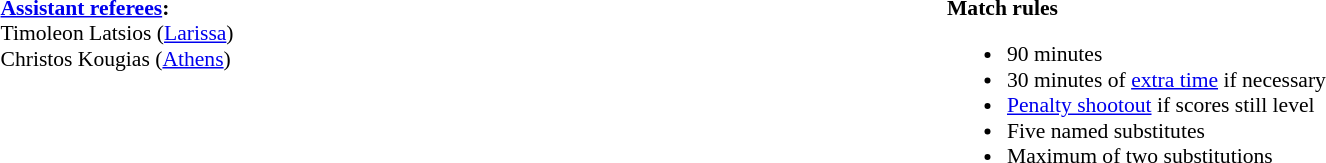<table width=100% style="font-size: 90%">
<tr>
<td width=50% valign=top><br><strong><a href='#'>Assistant referees</a>:</strong>
<br>Timoleon Latsios (<a href='#'>Larissa</a>)
<br>Christos Kougias (<a href='#'>Athens</a>)</td>
<td width=50% valign=top><br><strong>Match rules</strong><ul><li>90 minutes</li><li>30 minutes of <a href='#'>extra time</a> if necessary</li><li><a href='#'>Penalty shootout</a> if scores still level</li><li>Five named substitutes</li><li>Maximum of two substitutions</li></ul></td>
</tr>
</table>
